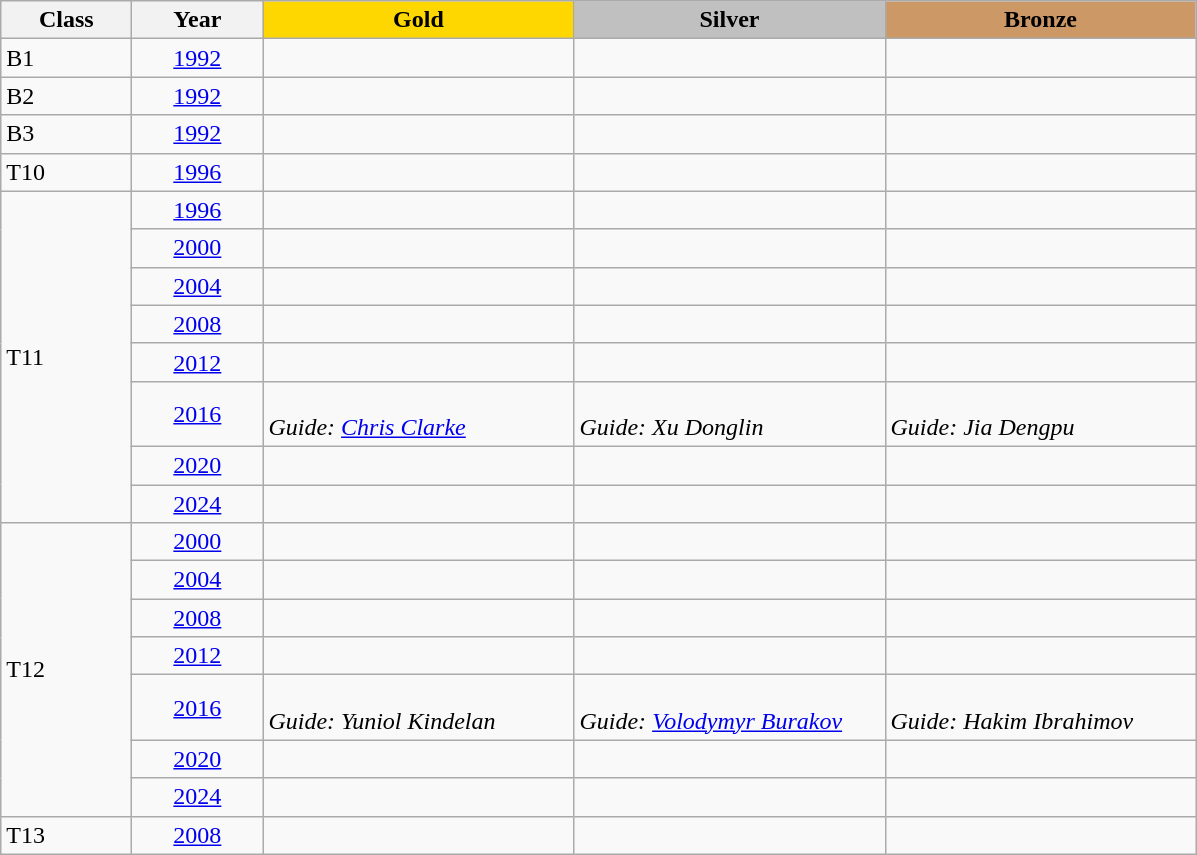<table class="wikitable">
<tr>
<th width=80>Class</th>
<th width=80>Year</th>
<td align=center width=200 bgcolor=gold><strong>Gold</strong></td>
<td align=center width=200 bgcolor=silver><strong>Silver</strong></td>
<td align=center width=200 bgcolor=cc9966><strong>Bronze</strong></td>
</tr>
<tr>
<td>B1</td>
<td align=center><a href='#'>1992</a></td>
<td></td>
<td></td>
<td></td>
</tr>
<tr>
<td>B2</td>
<td align=center><a href='#'>1992</a></td>
<td></td>
<td></td>
<td></td>
</tr>
<tr>
<td>B3</td>
<td align=center><a href='#'>1992</a></td>
<td></td>
<td></td>
<td></td>
</tr>
<tr>
<td>T10</td>
<td align=center><a href='#'>1996</a></td>
<td></td>
<td></td>
<td></td>
</tr>
<tr>
<td rowspan=8>T11</td>
<td align=center><a href='#'>1996</a></td>
<td></td>
<td></td>
<td></td>
</tr>
<tr>
<td align=center><a href='#'>2000</a></td>
<td></td>
<td></td>
<td></td>
</tr>
<tr>
<td align=center><a href='#'>2004</a></td>
<td></td>
<td></td>
<td></td>
</tr>
<tr>
<td align=center><a href='#'>2008</a></td>
<td></td>
<td></td>
<td></td>
</tr>
<tr>
<td align=center><a href='#'>2012</a></td>
<td></td>
<td></td>
<td></td>
</tr>
<tr>
<td align=center><a href='#'>2016</a></td>
<td><br> <em>Guide: <a href='#'>Chris Clarke</a></em></td>
<td><br> <em>Guide: Xu Donglin</em></td>
<td><br> <em>Guide: Jia Dengpu</em></td>
</tr>
<tr>
<td align=center><a href='#'>2020</a></td>
<td></td>
<td></td>
<td></td>
</tr>
<tr>
<td align=center><a href='#'>2024</a></td>
<td></td>
<td></td>
<td></td>
</tr>
<tr>
<td rowspan=7>T12</td>
<td align=center><a href='#'>2000</a></td>
<td></td>
<td></td>
<td></td>
</tr>
<tr>
<td align=center><a href='#'>2004</a></td>
<td></td>
<td></td>
<td></td>
</tr>
<tr>
<td align=center><a href='#'>2008</a></td>
<td></td>
<td></td>
<td></td>
</tr>
<tr>
<td align=center><a href='#'>2012</a></td>
<td></td>
<td></td>
<td></td>
</tr>
<tr>
<td align=center><a href='#'>2016</a></td>
<td><br> <em>Guide: Yuniol Kindelan</em></td>
<td><br> <em>Guide: <a href='#'>Volodymyr Burakov</a></em></td>
<td><br> <em>Guide: Hakim Ibrahimov</em></td>
</tr>
<tr>
<td align=center><a href='#'>2020</a></td>
<td></td>
<td></td>
<td></td>
</tr>
<tr>
<td align=center><a href='#'>2024</a></td>
<td></td>
<td></td>
<td></td>
</tr>
<tr>
<td>T13</td>
<td align=center><a href='#'>2008</a></td>
<td></td>
<td></td>
<td></td>
</tr>
</table>
